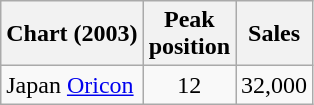<table class="wikitable">
<tr>
<th align="left">Chart (2003)</th>
<th align="center">Peak<br>position</th>
<th align="center">Sales</th>
</tr>
<tr>
<td align="left">Japan <a href='#'>Oricon</a></td>
<td align="center">12</td>
<td align="center">32,000</td>
</tr>
</table>
